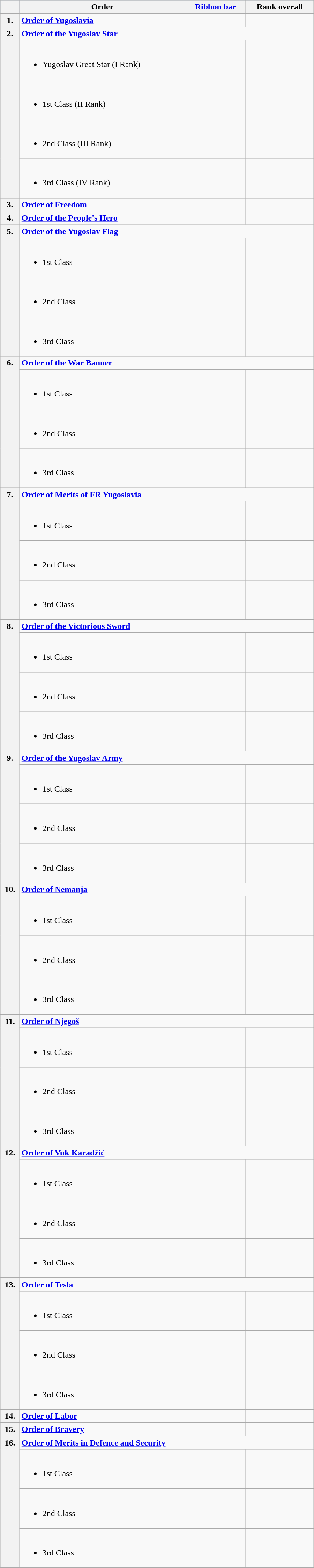<table class="wikitable" width=600px>
<tr align="center" bgcolor="lightsteelblue">
<th></th>
<th>Order</th>
<th><a href='#'>Ribbon bar</a></th>
<th>Rank overall</th>
</tr>
<tr>
<th>1.</th>
<td><strong><a href='#'>Order of Yugoslavia</a></strong></td>
<td rowspan="1"></td>
<td></td>
</tr>
<tr>
<th valign="top" rowspan = 5>2.</th>
<td colspan="3" valign="top"><strong><a href='#'>Order of the Yugoslav Star</a></strong></td>
</tr>
<tr f>
<td><br><ul><li>Yugoslav Great Star (I Rank)</li></ul></td>
<td rowspan="1"></td>
<td></td>
</tr>
<tr>
<td><br><ul><li>1st Class (II Rank)</li></ul></td>
<td></td>
<td></td>
</tr>
<tr>
<td><br><ul><li>2nd Class (III Rank)</li></ul></td>
<td></td>
<td></td>
</tr>
<tr>
<td><br><ul><li>3rd Class (IV Rank)</li></ul></td>
<td></td>
<td></td>
</tr>
<tr>
<th valign="top">3.</th>
<td valign="top"><strong><a href='#'>Order of Freedom</a></strong></td>
<td></td>
<td></td>
</tr>
<tr>
<th valign="top">4.</th>
<td valign="top"><strong><a href='#'>Order of the People's Hero</a></strong></td>
<td></td>
<td></td>
</tr>
<tr>
<th valign="top" rowspan = 4>5.</th>
<td colspan="3" valign="top"><strong><a href='#'>Order of the Yugoslav Flag</a></strong></td>
</tr>
<tr>
<td><br><ul><li>1st Class</li></ul></td>
<td></td>
<td></td>
</tr>
<tr>
<td><br><ul><li>2nd Class</li></ul></td>
<td></td>
<td></td>
</tr>
<tr>
<td><br><ul><li>3rd Class</li></ul></td>
<td></td>
<td></td>
</tr>
<tr>
<th valign="top" rowspan = 4>6.</th>
<td colspan="3" valign="top"><strong><a href='#'>Order of the War Banner</a></strong></td>
</tr>
<tr>
<td><br><ul><li>1st Class</li></ul></td>
<td></td>
<td></td>
</tr>
<tr>
<td><br><ul><li>2nd Class</li></ul></td>
<td></td>
<td></td>
</tr>
<tr>
<td><br><ul><li>3rd Class</li></ul></td>
<td></td>
<td></td>
</tr>
<tr>
<th valign="top" rowspan = 4>7.</th>
<td colspan="3" valign="top"><strong><a href='#'>Order of Merits of FR Yugoslavia</a></strong></td>
</tr>
<tr>
<td><br><ul><li>1st Class</li></ul></td>
<td></td>
<td></td>
</tr>
<tr>
<td><br><ul><li>2nd Class</li></ul></td>
<td></td>
<td></td>
</tr>
<tr>
<td><br><ul><li>3rd Class</li></ul></td>
<td></td>
<td></td>
</tr>
<tr>
<th valign="top" rowspan = 4>8.</th>
<td colspan="3" valign="top"><strong><a href='#'>Order of the Victorious Sword</a></strong></td>
</tr>
<tr>
<td><br><ul><li>1st Class</li></ul></td>
<td></td>
<td></td>
</tr>
<tr>
<td><br><ul><li>2nd Class</li></ul></td>
<td></td>
<td></td>
</tr>
<tr>
<td><br><ul><li>3rd Class</li></ul></td>
<td></td>
<td></td>
</tr>
<tr>
<th valign="top" rowspan = 4>9.</th>
<td colspan="3" valign="top"><strong><a href='#'>Order of the Yugoslav Army</a></strong></td>
</tr>
<tr>
<td><br><ul><li>1st Class</li></ul></td>
<td></td>
<td></td>
</tr>
<tr>
<td><br><ul><li>2nd Class</li></ul></td>
<td></td>
<td></td>
</tr>
<tr>
<td><br><ul><li>3rd Class</li></ul></td>
<td></td>
<td></td>
</tr>
<tr>
<th valign="top" rowspan = 4>10.</th>
<td colspan="3" valign="top"><strong><a href='#'>Order of Nemanja</a></strong></td>
</tr>
<tr>
<td><br><ul><li>1st Class</li></ul></td>
<td></td>
<td></td>
</tr>
<tr>
<td><br><ul><li>2nd Class</li></ul></td>
<td></td>
<td></td>
</tr>
<tr>
<td><br><ul><li>3rd Class</li></ul></td>
<td></td>
<td></td>
</tr>
<tr>
<th valign="top" rowspan = 4>11.</th>
<td colspan="3" valign="top"><strong><a href='#'>Order of Njegoš</a></strong></td>
</tr>
<tr>
<td><br><ul><li>1st Class</li></ul></td>
<td></td>
<td></td>
</tr>
<tr>
<td><br><ul><li>2nd Class</li></ul></td>
<td></td>
<td></td>
</tr>
<tr>
<td><br><ul><li>3rd Class</li></ul></td>
<td></td>
<td></td>
</tr>
<tr>
<th valign="top" rowspan = 4>12.</th>
<td colspan="3" valign="top"><strong><a href='#'>Order of Vuk Karadžić</a></strong></td>
</tr>
<tr>
<td><br><ul><li>1st Class</li></ul></td>
<td></td>
<td></td>
</tr>
<tr>
<td><br><ul><li>2nd Class</li></ul></td>
<td></td>
<td></td>
</tr>
<tr>
<td><br><ul><li>3rd Class</li></ul></td>
<td></td>
<td></td>
</tr>
<tr>
<th valign="top" rowspan = 4>13.</th>
<td colspan="3" valign="top"><strong><a href='#'>Order of Tesla</a></strong></td>
</tr>
<tr>
<td><br><ul><li>1st Class</li></ul></td>
<td></td>
<td></td>
</tr>
<tr>
<td><br><ul><li>2nd Class</li></ul></td>
<td></td>
<td></td>
</tr>
<tr>
<td><br><ul><li>3rd Class</li></ul></td>
<td></td>
<td></td>
</tr>
<tr>
<th valign="top">14.</th>
<td valign="top"><strong><a href='#'>Order of Labor</a></strong></td>
<td></td>
<td></td>
</tr>
<tr>
<th valign="top">15.</th>
<td valign="top"><strong><a href='#'>Order of Bravery</a></strong></td>
<td></td>
<td></td>
</tr>
<tr>
<th valign="top" rowspan = 4>16.</th>
<td colspan="3" valign="top"><strong><a href='#'>Order of Merits in Defence and Security</a></strong></td>
</tr>
<tr>
<td><br><ul><li>1st Class</li></ul></td>
<td></td>
<td></td>
</tr>
<tr>
<td><br><ul><li>2nd Class</li></ul></td>
<td></td>
<td></td>
</tr>
<tr>
<td><br><ul><li>3rd Class</li></ul></td>
<td></td>
<td></td>
</tr>
<tr>
</tr>
</table>
